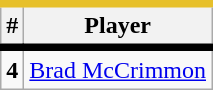<table class="wikitable">
<tr style="background:#FFFFFF; border-top:#E7C02A 5px solid; border-bottom:#000000 5px solid;">
<th>#</th>
<th>Player</th>
</tr>
<tr style="text-align:center;">
<td><strong>4</strong></td>
<td><a href='#'>Brad McCrimmon</a></td>
</tr>
</table>
